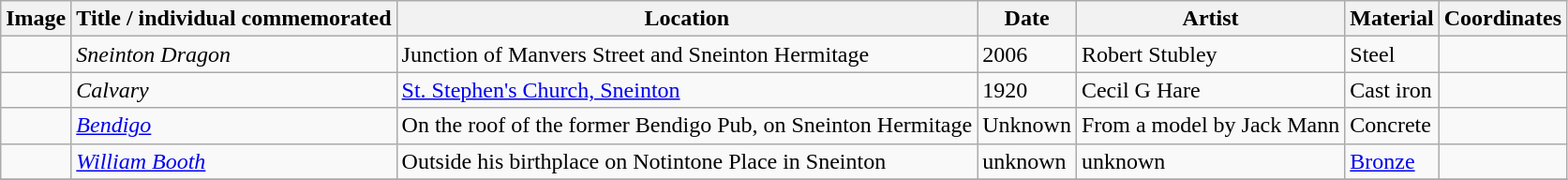<table class="wikitable sortable">
<tr>
<th class="unsortable">Image</th>
<th>Title / individual commemorated</th>
<th>Location</th>
<th>Date</th>
<th>Artist</th>
<th>Material</th>
<th>Coordinates</th>
</tr>
<tr>
<td></td>
<td><em>Sneinton Dragon</em></td>
<td>Junction of Manvers Street and Sneinton Hermitage</td>
<td>2006</td>
<td>Robert Stubley</td>
<td>Steel</td>
<td></td>
</tr>
<tr>
<td></td>
<td><em>Calvary</em></td>
<td><a href='#'>St. Stephen's Church, Sneinton</a></td>
<td>1920</td>
<td>Cecil G Hare</td>
<td>Cast iron</td>
<td></td>
</tr>
<tr>
<td></td>
<td><em><a href='#'>Bendigo</a></em></td>
<td>On the roof of the former Bendigo Pub, on Sneinton Hermitage</td>
<td>Unknown</td>
<td>From a model by Jack Mann</td>
<td>Concrete</td>
<td></td>
</tr>
<tr>
<td></td>
<td><em><a href='#'>William Booth</a></em></td>
<td>Outside his birthplace on Notintone Place in Sneinton</td>
<td>unknown</td>
<td>unknown</td>
<td><a href='#'>Bronze</a></td>
<td></td>
</tr>
<tr>
</tr>
</table>
